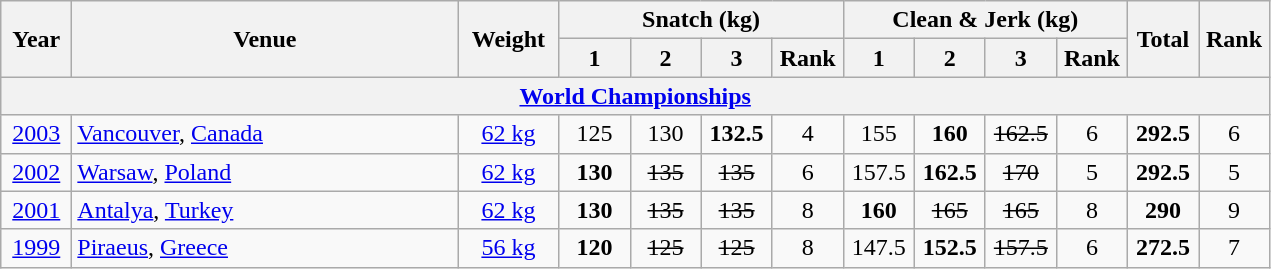<table class = "wikitable" style="text-align:center;">
<tr>
<th rowspan=2 width=40>Year</th>
<th rowspan=2 width=250>Venue</th>
<th rowspan=2 width=60>Weight</th>
<th colspan=4>Snatch (kg)</th>
<th colspan=4>Clean & Jerk (kg)</th>
<th rowspan=2 width=40>Total</th>
<th rowspan=2 width=40>Rank</th>
</tr>
<tr>
<th width=40>1</th>
<th width=40>2</th>
<th width=40>3</th>
<th width=40>Rank</th>
<th width=40>1</th>
<th width=40>2</th>
<th width=40>3</th>
<th width=40>Rank</th>
</tr>
<tr>
<th colspan=13><a href='#'>World Championships</a></th>
</tr>
<tr>
<td><a href='#'>2003</a></td>
<td align=left> <a href='#'>Vancouver</a>, <a href='#'>Canada</a></td>
<td><a href='#'>62 kg</a></td>
<td>125</td>
<td>130</td>
<td><strong>132.5</strong></td>
<td>4</td>
<td>155</td>
<td><strong>160</strong></td>
<td><s>162.5</s></td>
<td>6</td>
<td><strong>292.5</strong></td>
<td>6</td>
</tr>
<tr>
<td><a href='#'>2002</a></td>
<td align=left> <a href='#'>Warsaw</a>, <a href='#'>Poland</a></td>
<td><a href='#'>62 kg</a></td>
<td><strong>130</strong></td>
<td><s>135</s></td>
<td><s>135</s></td>
<td>6</td>
<td>157.5</td>
<td><strong>162.5</strong></td>
<td><s>170</s></td>
<td>5</td>
<td><strong>292.5</strong></td>
<td>5</td>
</tr>
<tr>
<td><a href='#'>2001</a></td>
<td align=left> <a href='#'>Antalya</a>, <a href='#'>Turkey</a></td>
<td><a href='#'>62 kg</a></td>
<td><strong>130</strong></td>
<td><s>135</s></td>
<td><s>135</s></td>
<td>8</td>
<td><strong>160</strong></td>
<td><s>165</s></td>
<td><s>165</s></td>
<td>8</td>
<td><strong>290</strong></td>
<td>9</td>
</tr>
<tr>
<td><a href='#'>1999</a></td>
<td align=left> <a href='#'>Piraeus</a>, <a href='#'>Greece</a></td>
<td><a href='#'>56 kg</a></td>
<td><strong>120</strong></td>
<td><s>125</s></td>
<td><s>125</s></td>
<td>8</td>
<td>147.5</td>
<td><strong>152.5</strong></td>
<td><s>157.5</s></td>
<td>6</td>
<td><strong>272.5</strong></td>
<td>7</td>
</tr>
</table>
